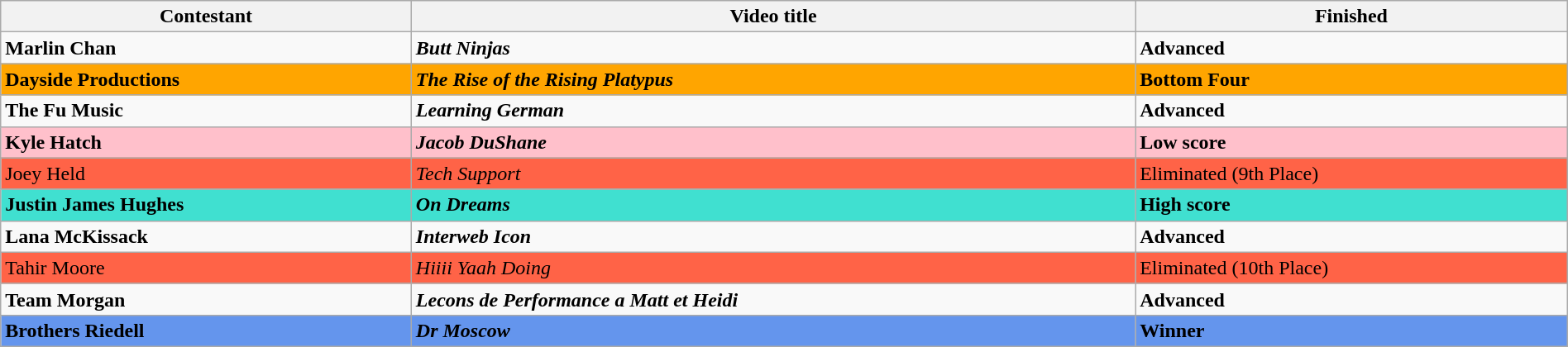<table class="wikitable" width="100%">
<tr>
<th>Contestant</th>
<th>Video title</th>
<th>Finished</th>
</tr>
<tr>
<td><strong>Marlin Chan</strong></td>
<td><strong><em>Butt Ninjas</em></strong></td>
<td><strong>Advanced</strong></td>
</tr>
<tr>
<td style="background:orange; color:black;"><strong>Dayside Productions</strong></td>
<td style="background:orange; color:black;"><strong><em>The Rise of the Rising Platypus</em></strong></td>
<td style="background:orange; color:black;"><strong>Bottom Four</strong></td>
</tr>
<tr>
<td><strong>The Fu Music</strong></td>
<td><strong><em>Learning German</em></strong></td>
<td><strong>Advanced</strong></td>
</tr>
<tr>
<td style="background:pink; color:black;"><strong>Kyle Hatch</strong></td>
<td style="background:pink; color:black;"><strong><em>Jacob DuShane</em></strong></td>
<td style="background:pink; color:black;"><strong>Low score</strong></td>
</tr>
<tr>
<td style="background:tomato; color:black;">Joey Held</td>
<td style="background:tomato; color:black;"><em>Tech Support</em></td>
<td style="background:tomato; color:black;">Eliminated (9th Place)</td>
</tr>
<tr>
<td style="background:turquoise; color:black;"><strong>Justin James Hughes</strong></td>
<td style="background:turquoise; color:black;"><strong><em>On Dreams</em></strong></td>
<td style="background:turquoise; color:black;"><strong>High score</strong></td>
</tr>
<tr>
<td><strong>Lana McKissack</strong></td>
<td><strong><em>Interweb Icon</em></strong></td>
<td><strong>Advanced</strong></td>
</tr>
<tr>
<td style="background:tomato; color:black;">Tahir Moore</td>
<td style="background:tomato; color:black;"><em>Hiiii Yaah Doing</em></td>
<td style="background:tomato; color:black;">Eliminated (10th Place)</td>
</tr>
<tr>
<td><strong>Team Morgan</strong></td>
<td><strong><em>Lecons de Performance a Matt et Heidi</em></strong></td>
<td><strong>Advanced</strong></td>
</tr>
<tr>
<td style="background:cornflowerblue; color:black;"><strong>Brothers Riedell</strong></td>
<td style="background:cornflowerblue; color:black;"><strong><em>Dr Moscow</em></strong></td>
<td style="background:cornflowerblue; color:black;"><strong>Winner</strong></td>
</tr>
</table>
